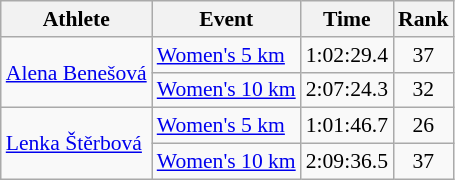<table class="wikitable" style="text-align:center; font-size:90%;">
<tr>
<th>Athlete</th>
<th>Event</th>
<th>Time</th>
<th>Rank</th>
</tr>
<tr>
<td align=left rowspan=2><a href='#'>Alena Benešová</a></td>
<td align=left><a href='#'>Women's 5 km</a></td>
<td>1:02:29.4</td>
<td>37</td>
</tr>
<tr>
<td align=left><a href='#'>Women's 10 km</a></td>
<td>2:07:24.3</td>
<td>32</td>
</tr>
<tr>
<td align=left rowspan=2><a href='#'>Lenka Štěrbová</a></td>
<td align=left><a href='#'>Women's 5 km</a></td>
<td>1:01:46.7</td>
<td>26</td>
</tr>
<tr>
<td align=left><a href='#'>Women's 10 km</a></td>
<td>2:09:36.5</td>
<td>37</td>
</tr>
</table>
